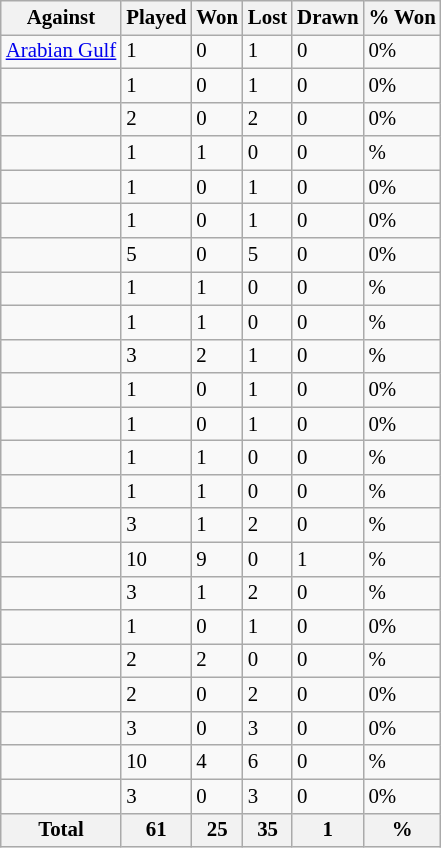<table class="sortable wikitable" style="font-size: 87%;">
<tr>
<th>Against</th>
<th>Played</th>
<th>Won</th>
<th>Lost</th>
<th>Drawn</th>
<th>% Won</th>
</tr>
<tr>
<td align="left"> <a href='#'>Arabian Gulf</a></td>
<td>1</td>
<td>0</td>
<td>1</td>
<td>0</td>
<td>0%</td>
</tr>
<tr>
<td align="left"></td>
<td>1</td>
<td>0</td>
<td>1</td>
<td>0</td>
<td>0%</td>
</tr>
<tr>
<td align="left"></td>
<td>2</td>
<td>0</td>
<td>2</td>
<td>0</td>
<td>0%</td>
</tr>
<tr>
<td align="left"></td>
<td>1</td>
<td>1</td>
<td>0</td>
<td>0</td>
<td>%</td>
</tr>
<tr>
<td align="left"></td>
<td>1</td>
<td>0</td>
<td>1</td>
<td>0</td>
<td>0%</td>
</tr>
<tr>
<td align="left"></td>
<td>1</td>
<td>0</td>
<td>1</td>
<td>0</td>
<td>0%</td>
</tr>
<tr>
<td align="left"></td>
<td>5</td>
<td>0</td>
<td>5</td>
<td>0</td>
<td>0%</td>
</tr>
<tr>
<td align="left"></td>
<td>1</td>
<td>1</td>
<td>0</td>
<td>0</td>
<td>%</td>
</tr>
<tr>
<td align="left"></td>
<td>1</td>
<td>1</td>
<td>0</td>
<td>0</td>
<td>%</td>
</tr>
<tr>
<td align="left"></td>
<td>3</td>
<td>2</td>
<td>1</td>
<td>0</td>
<td>%</td>
</tr>
<tr>
<td align="left"></td>
<td>1</td>
<td>0</td>
<td>1</td>
<td>0</td>
<td>0%</td>
</tr>
<tr>
<td align="left"></td>
<td>1</td>
<td>0</td>
<td>1</td>
<td>0</td>
<td>0%</td>
</tr>
<tr>
<td align="left"></td>
<td>1</td>
<td>1</td>
<td>0</td>
<td>0</td>
<td>%</td>
</tr>
<tr>
<td align="left"></td>
<td>1</td>
<td>1</td>
<td>0</td>
<td>0</td>
<td>%</td>
</tr>
<tr>
<td align="left"></td>
<td>3</td>
<td>1</td>
<td>2</td>
<td>0</td>
<td>%</td>
</tr>
<tr>
<td align="left"></td>
<td>10</td>
<td>9</td>
<td>0</td>
<td>1</td>
<td>%</td>
</tr>
<tr>
<td align="left"></td>
<td>3</td>
<td>1</td>
<td>2</td>
<td>0</td>
<td>%</td>
</tr>
<tr>
<td align="left"></td>
<td>1</td>
<td>0</td>
<td>1</td>
<td>0</td>
<td>0%</td>
</tr>
<tr>
<td align="left"></td>
<td>2</td>
<td>2</td>
<td>0</td>
<td>0</td>
<td>%</td>
</tr>
<tr>
<td align="left"></td>
<td>2</td>
<td>0</td>
<td>2</td>
<td>0</td>
<td>0%</td>
</tr>
<tr>
<td align="left"></td>
<td>3</td>
<td>0</td>
<td>3</td>
<td>0</td>
<td>0%</td>
</tr>
<tr>
<td align="left"></td>
<td>10</td>
<td>4</td>
<td>6</td>
<td>0</td>
<td>%</td>
</tr>
<tr>
<td align="left"></td>
<td>3</td>
<td>0</td>
<td>3</td>
<td>0</td>
<td>0%</td>
</tr>
<tr>
<th>Total</th>
<th><strong>61</strong></th>
<th><strong>25</strong></th>
<th><strong>35</strong></th>
<th><strong>1</strong></th>
<th><strong>%</strong></th>
</tr>
</table>
